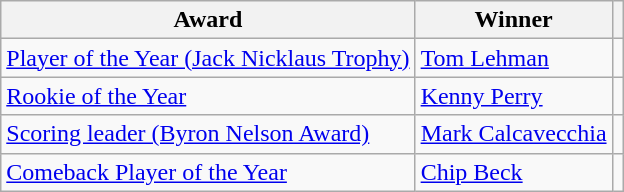<table class="wikitable">
<tr>
<th>Award</th>
<th>Winner</th>
<th></th>
</tr>
<tr>
<td><a href='#'>Player of the Year (Jack Nicklaus Trophy)</a></td>
<td> <a href='#'>Tom Lehman</a></td>
<td></td>
</tr>
<tr>
<td><a href='#'>Rookie of the Year</a></td>
<td> <a href='#'>Kenny Perry</a></td>
<td></td>
</tr>
<tr>
<td><a href='#'>Scoring leader (Byron Nelson Award)</a></td>
<td> <a href='#'>Mark Calcavecchia</a></td>
<td></td>
</tr>
<tr>
<td><a href='#'>Comeback Player of the Year</a></td>
<td> <a href='#'>Chip Beck</a></td>
<td></td>
</tr>
</table>
